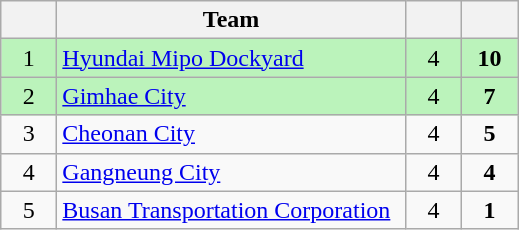<table class="wikitable" style="text-align:center;">
<tr>
<th width=30></th>
<th width=225>Team</th>
<th width=30></th>
<th width=30></th>
</tr>
<tr bgcolor=#bbf3bb>
<td>1</td>
<td align=left><a href='#'>Hyundai Mipo Dockyard</a></td>
<td>4</td>
<td><strong>10</strong></td>
</tr>
<tr bgcolor=#bbf3bb>
<td>2</td>
<td align=left><a href='#'>Gimhae City</a></td>
<td>4</td>
<td><strong>7</strong></td>
</tr>
<tr>
<td>3</td>
<td align=left><a href='#'>Cheonan City</a></td>
<td>4</td>
<td><strong>5</strong></td>
</tr>
<tr>
<td>4</td>
<td align=left><a href='#'>Gangneung City</a></td>
<td>4</td>
<td><strong>4</strong></td>
</tr>
<tr>
<td>5</td>
<td align=left><a href='#'>Busan Transportation Corporation</a></td>
<td>4</td>
<td><strong>1</strong></td>
</tr>
</table>
